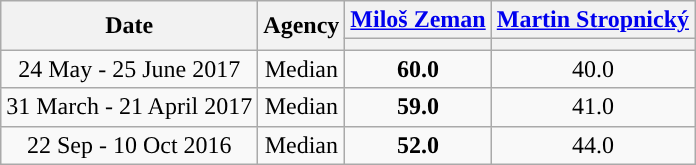<table class="wikitable collapsible collapsed" style=text-align:center>
<tr>
<th rowspan="2">Date</th>
<th rowspan="2">Agency</th>
<th><a href='#'>Miloš Zeman</a></th>
<th><a href='#'>Martin Stropnický</a></th>
</tr>
<tr>
<th style="background:"></th>
<th style="background:"></th>
</tr>
<tr>
<td>24 May - 25 June 2017</td>
<td>Median</td>
<td><strong>60.0</strong></td>
<td>40.0</td>
</tr>
<tr>
<td>31 March - 21 April 2017</td>
<td>Median</td>
<td><strong>59.0</strong></td>
<td>41.0</td>
</tr>
<tr>
<td>22 Sep - 10 Oct 2016</td>
<td>Median</td>
<td><strong>52.0</strong></td>
<td>44.0</td>
</tr>
</table>
